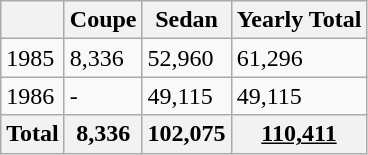<table class="wikitable">
<tr>
<th></th>
<th>Coupe</th>
<th>Sedan</th>
<th>Yearly Total</th>
</tr>
<tr>
<td>1985</td>
<td>8,336</td>
<td>52,960</td>
<td>61,296</td>
</tr>
<tr>
<td>1986</td>
<td>-</td>
<td>49,115</td>
<td>49,115</td>
</tr>
<tr>
<th>Total</th>
<th>8,336</th>
<th>102,075</th>
<th><u>110,411</u></th>
</tr>
</table>
